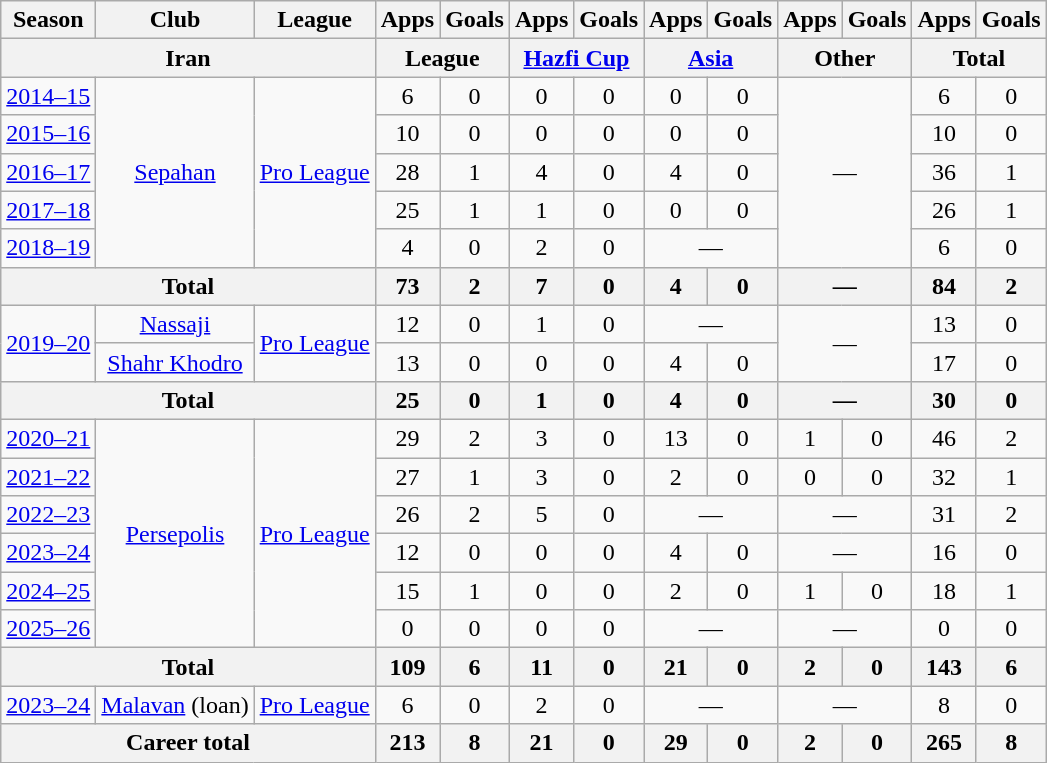<table class="wikitable" style="text-align:center">
<tr>
<th>Season</th>
<th>Club</th>
<th>League</th>
<th>Apps</th>
<th>Goals</th>
<th>Apps</th>
<th>Goals</th>
<th>Apps</th>
<th>Goals</th>
<th>Apps</th>
<th>Goals</th>
<th>Apps</th>
<th>Goals</th>
</tr>
<tr>
<th colspan="3">Iran</th>
<th colspan="2">League</th>
<th colspan="2"><a href='#'>Hazfi Cup</a></th>
<th colspan="2"><a href='#'>Asia</a></th>
<th colspan="2">Other</th>
<th colspan="2">Total</th>
</tr>
<tr>
<td><a href='#'>2014–15</a></td>
<td rowspan="5"><a href='#'>Sepahan</a></td>
<td rowspan="5"><a href='#'>Pro League</a></td>
<td>6</td>
<td>0</td>
<td>0</td>
<td>0</td>
<td>0</td>
<td>0</td>
<td colspan="2" rowspan="5">—</td>
<td>6</td>
<td>0</td>
</tr>
<tr>
<td><a href='#'>2015–16</a></td>
<td>10</td>
<td>0</td>
<td>0</td>
<td>0</td>
<td>0</td>
<td>0</td>
<td>10</td>
<td>0</td>
</tr>
<tr>
<td><a href='#'>2016–17</a></td>
<td>28</td>
<td>1</td>
<td>4</td>
<td>0</td>
<td>4</td>
<td>0</td>
<td>36</td>
<td>1</td>
</tr>
<tr>
<td><a href='#'>2017–18</a></td>
<td>25</td>
<td>1</td>
<td>1</td>
<td>0</td>
<td>0</td>
<td>0</td>
<td>26</td>
<td>1</td>
</tr>
<tr>
<td><a href='#'>2018–19</a></td>
<td>4</td>
<td>0</td>
<td>2</td>
<td>0</td>
<td colspan="2">—</td>
<td>6</td>
<td>0</td>
</tr>
<tr>
<th colspan="3">Total</th>
<th>73</th>
<th>2</th>
<th>7</th>
<th>0</th>
<th>4</th>
<th>0</th>
<th colspan="2">—</th>
<th>84</th>
<th>2</th>
</tr>
<tr>
<td rowspan="2"><a href='#'>2019–20</a></td>
<td rowspan="1"><a href='#'>Nassaji</a></td>
<td rowspan="2"><a href='#'>Pro League</a></td>
<td>12</td>
<td>0</td>
<td>1</td>
<td>0</td>
<td colspan="2">—</td>
<td colspan="2" rowspan="2">—</td>
<td>13</td>
<td>0</td>
</tr>
<tr>
<td rowspan="1"><a href='#'>Shahr Khodro</a></td>
<td>13</td>
<td>0</td>
<td>0</td>
<td>0</td>
<td>4</td>
<td>0</td>
<td>17</td>
<td>0</td>
</tr>
<tr>
<th colspan="3">Total</th>
<th>25</th>
<th>0</th>
<th>1</th>
<th>0</th>
<th>4</th>
<th>0</th>
<th colspan="2">—</th>
<th>30</th>
<th>0</th>
</tr>
<tr>
<td><a href='#'>2020–21</a></td>
<td rowspan="6"><a href='#'>Persepolis</a></td>
<td rowspan="6"><a href='#'>Pro League</a></td>
<td>29</td>
<td>2</td>
<td>3</td>
<td>0</td>
<td>13</td>
<td>0</td>
<td>1</td>
<td>0</td>
<td>46</td>
<td>2</td>
</tr>
<tr>
<td><a href='#'>2021–22</a></td>
<td>27</td>
<td>1</td>
<td>3</td>
<td>0</td>
<td>2</td>
<td>0</td>
<td>0</td>
<td>0</td>
<td>32</td>
<td>1</td>
</tr>
<tr>
<td><a href='#'>2022–23</a></td>
<td>26</td>
<td>2</td>
<td>5</td>
<td>0</td>
<td colspan="2">—</td>
<td colspan="2">—</td>
<td>31</td>
<td>2</td>
</tr>
<tr>
<td><a href='#'>2023–24</a></td>
<td>12</td>
<td>0</td>
<td>0</td>
<td>0</td>
<td>4</td>
<td>0</td>
<td colspan="2">—</td>
<td>16</td>
<td>0</td>
</tr>
<tr>
<td><a href='#'>2024–25</a></td>
<td>15</td>
<td>1</td>
<td>0</td>
<td>0</td>
<td>2</td>
<td>0</td>
<td>1</td>
<td>0</td>
<td>18</td>
<td>1</td>
</tr>
<tr>
<td><a href='#'>2025–26</a></td>
<td>0</td>
<td>0</td>
<td>0</td>
<td>0</td>
<td colspan="2">—</td>
<td colspan="2">—</td>
<td>0</td>
<td>0</td>
</tr>
<tr>
<th colspan="3">Total</th>
<th>109</th>
<th>6</th>
<th>11</th>
<th>0</th>
<th>21</th>
<th>0</th>
<th>2</th>
<th>0</th>
<th>143</th>
<th>6</th>
</tr>
<tr>
<td><a href='#'>2023–24</a></td>
<td rowspan="1"><a href='#'>Malavan</a> (loan)</td>
<td><a href='#'>Pro League</a></td>
<td>6</td>
<td>0</td>
<td>2</td>
<td>0</td>
<td colspan="2">—</td>
<td colspan="2">—</td>
<td>8</td>
<td>0</td>
</tr>
<tr>
<th colspan="3">Career total</th>
<th>213</th>
<th>8</th>
<th>21</th>
<th>0</th>
<th>29</th>
<th>0</th>
<th>2</th>
<th>0</th>
<th>265</th>
<th>8</th>
</tr>
</table>
